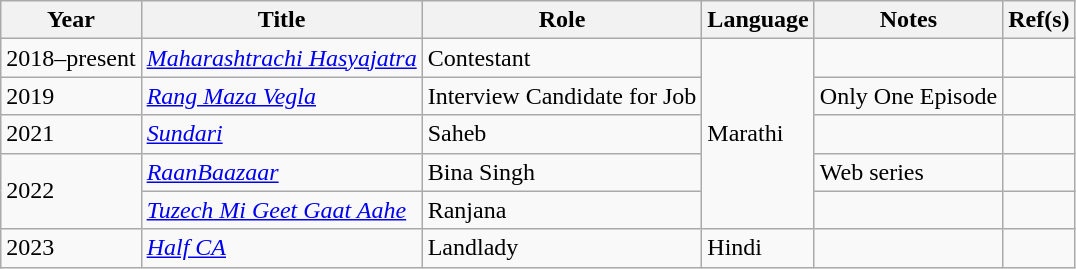<table class="wikitable sortable">
<tr>
<th>Year</th>
<th>Title</th>
<th>Role</th>
<th>Language</th>
<th>Notes</th>
<th>Ref(s)</th>
</tr>
<tr>
<td>2018–present</td>
<td><em><a href='#'>Maharashtrachi Hasyajatra</a></em></td>
<td>Contestant</td>
<td rowspan="5">Marathi</td>
<td></td>
<td></td>
</tr>
<tr>
<td>2019</td>
<td><em><a href='#'> Rang Maza Vegla</a></em></td>
<td>Interview Candidate for Job</td>
<td>Only One Episode</td>
<td></td>
</tr>
<tr>
<td>2021</td>
<td><a href='#'><em>Sundari</em></a></td>
<td>Saheb</td>
<td></td>
<td></td>
</tr>
<tr>
<td rowspan="2">2022</td>
<td><em><a href='#'>RaanBaazaar</a></em></td>
<td>Bina Singh</td>
<td>Web series</td>
<td></td>
</tr>
<tr>
<td><em><a href='#'>Tuzech Mi Geet Gaat Aahe</a></em></td>
<td>Ranjana</td>
<td></td>
<td></td>
</tr>
<tr>
<td>2023</td>
<td><em><a href='#'>Half CA</a></em></td>
<td>Landlady</td>
<td>Hindi</td>
<td></td>
<td></td>
</tr>
</table>
